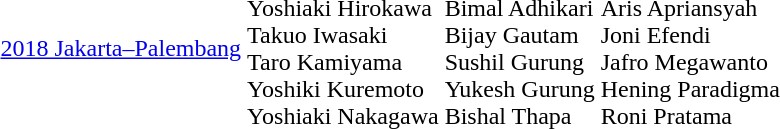<table>
<tr>
<td><a href='#'>2018 Jakarta–Palembang</a></td>
<td><br>Yoshiaki Hirokawa<br>Takuo Iwasaki<br>Taro Kamiyama<br>Yoshiki Kuremoto<br>Yoshiaki Nakagawa</td>
<td><br>Bimal Adhikari<br>Bijay Gautam<br>Sushil Gurung<br>Yukesh Gurung<br>Bishal Thapa</td>
<td><br>Aris Apriansyah<br>Joni Efendi<br>Jafro Megawanto<br>Hening Paradigma<br>Roni Pratama</td>
</tr>
</table>
